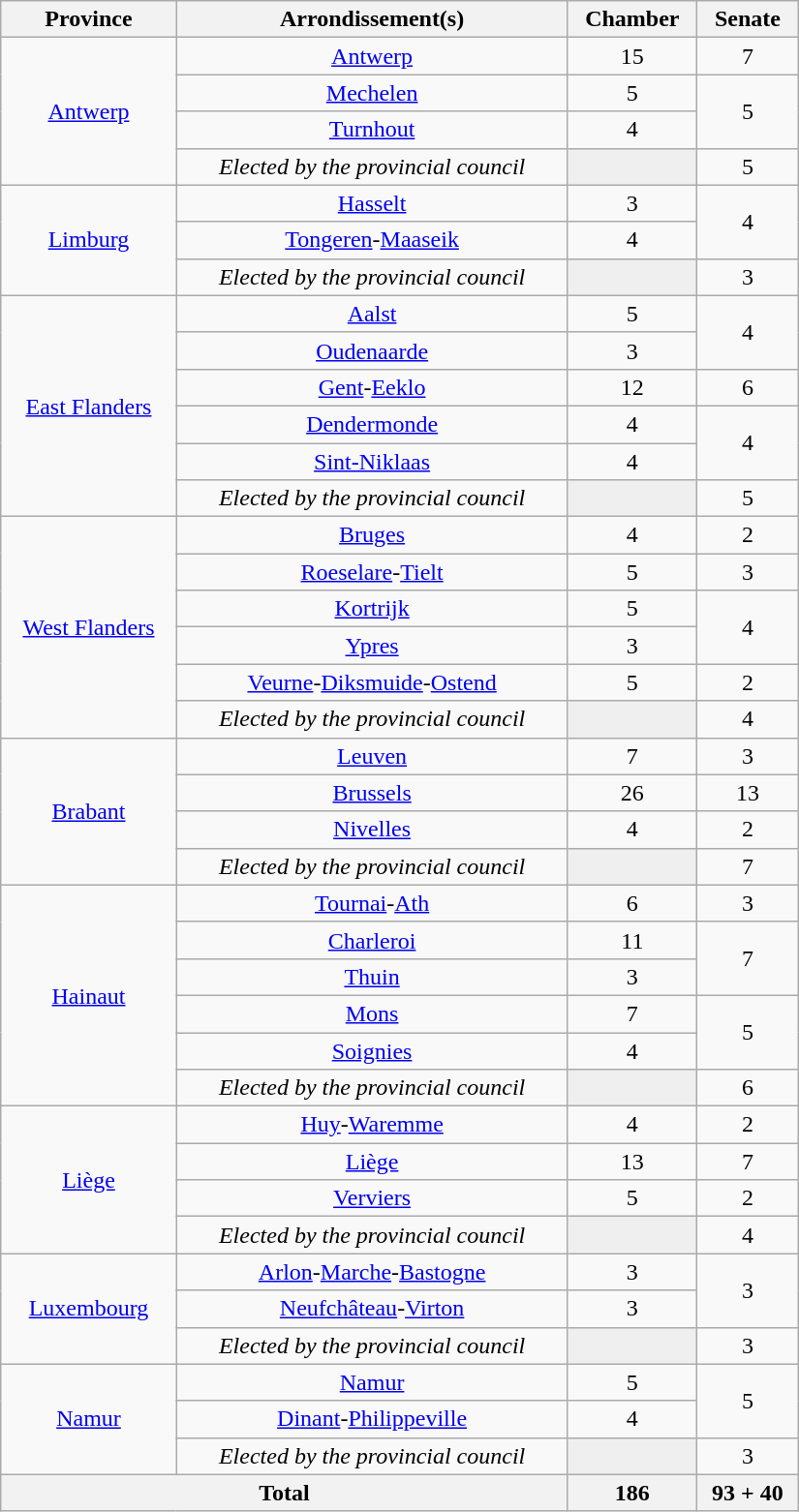<table class="wikitable" style="text-align:center; width:550px;">
<tr>
<th>Province</th>
<th>Arrondissement(s)</th>
<th>Chamber</th>
<th>Senate</th>
</tr>
<tr>
<td rowspan="4"><a href='#'>Antwerp</a></td>
<td><a href='#'>Antwerp</a></td>
<td>15</td>
<td>7</td>
</tr>
<tr>
<td><a href='#'>Mechelen</a></td>
<td>5</td>
<td rowspan="2">5</td>
</tr>
<tr>
<td><a href='#'>Turnhout</a></td>
<td>4</td>
</tr>
<tr>
<td><em>Elected by the provincial council</em></td>
<td style="background-color:#EFEFEF;"></td>
<td>5</td>
</tr>
<tr>
<td rowspan="3"><a href='#'>Limburg</a></td>
<td><a href='#'>Hasselt</a></td>
<td>3</td>
<td rowspan="2">4</td>
</tr>
<tr>
<td><a href='#'>Tongeren</a>-<a href='#'>Maaseik</a></td>
<td>4</td>
</tr>
<tr>
<td><em>Elected by the provincial council</em></td>
<td style="background-color:#EFEFEF;"></td>
<td>3</td>
</tr>
<tr>
<td rowspan="6"><a href='#'>East Flanders</a></td>
<td><a href='#'>Aalst</a></td>
<td>5</td>
<td rowspan="2">4</td>
</tr>
<tr>
<td><a href='#'>Oudenaarde</a></td>
<td>3</td>
</tr>
<tr>
<td><a href='#'>Gent</a>-<a href='#'>Eeklo</a></td>
<td>12</td>
<td>6</td>
</tr>
<tr>
<td><a href='#'>Dendermonde</a></td>
<td>4</td>
<td rowspan="2">4</td>
</tr>
<tr>
<td><a href='#'>Sint-Niklaas</a></td>
<td>4</td>
</tr>
<tr>
<td><em>Elected by the provincial council</em></td>
<td style="background-color:#EFEFEF;"></td>
<td>5</td>
</tr>
<tr>
<td rowspan="6"><a href='#'>West Flanders</a></td>
<td><a href='#'>Bruges</a></td>
<td>4</td>
<td>2</td>
</tr>
<tr>
<td><a href='#'>Roeselare</a>-<a href='#'>Tielt</a></td>
<td>5</td>
<td>3</td>
</tr>
<tr>
<td><a href='#'>Kortrijk</a></td>
<td>5</td>
<td rowspan="2">4</td>
</tr>
<tr>
<td><a href='#'>Ypres</a></td>
<td>3</td>
</tr>
<tr>
<td><a href='#'>Veurne</a>-<a href='#'>Diksmuide</a>-<a href='#'>Ostend</a></td>
<td>5</td>
<td>2</td>
</tr>
<tr>
<td><em>Elected by the provincial council</em></td>
<td style="background-color:#EFEFEF;"></td>
<td>4</td>
</tr>
<tr>
<td rowspan="4"><a href='#'>Brabant</a></td>
<td><a href='#'>Leuven</a></td>
<td>7</td>
<td>3</td>
</tr>
<tr>
<td><a href='#'>Brussels</a></td>
<td>26</td>
<td>13</td>
</tr>
<tr>
<td><a href='#'>Nivelles</a></td>
<td>4</td>
<td>2</td>
</tr>
<tr>
<td><em>Elected by the provincial council</em></td>
<td style="background-color:#EFEFEF;"></td>
<td>7</td>
</tr>
<tr>
<td rowspan="6"><a href='#'>Hainaut</a></td>
<td><a href='#'>Tournai</a>-<a href='#'>Ath</a></td>
<td>6</td>
<td>3</td>
</tr>
<tr>
<td><a href='#'>Charleroi</a></td>
<td>11</td>
<td rowspan="2">7</td>
</tr>
<tr>
<td><a href='#'>Thuin</a></td>
<td>3</td>
</tr>
<tr>
<td><a href='#'>Mons</a></td>
<td>7</td>
<td rowspan="2">5</td>
</tr>
<tr>
<td><a href='#'>Soignies</a></td>
<td>4</td>
</tr>
<tr>
<td><em>Elected by the provincial council</em></td>
<td style="background-color:#EFEFEF;"></td>
<td>6</td>
</tr>
<tr>
<td rowspan="4"><a href='#'>Liège</a></td>
<td><a href='#'>Huy</a>-<a href='#'>Waremme</a></td>
<td>4</td>
<td>2</td>
</tr>
<tr>
<td><a href='#'>Liège</a></td>
<td>13</td>
<td>7</td>
</tr>
<tr>
<td><a href='#'>Verviers</a></td>
<td>5</td>
<td>2</td>
</tr>
<tr>
<td><em>Elected by the provincial council</em></td>
<td style="background-color:#EFEFEF;"></td>
<td>4</td>
</tr>
<tr>
<td rowspan="3"><a href='#'>Luxembourg</a></td>
<td><a href='#'>Arlon</a>-<a href='#'>Marche</a>-<a href='#'>Bastogne</a></td>
<td>3</td>
<td rowspan="2">3</td>
</tr>
<tr>
<td><a href='#'>Neufchâteau</a>-<a href='#'>Virton</a></td>
<td>3</td>
</tr>
<tr>
<td><em>Elected by the provincial council</em></td>
<td style="background-color:#EFEFEF;"></td>
<td>3</td>
</tr>
<tr>
<td rowspan="3"><a href='#'>Namur</a></td>
<td><a href='#'>Namur</a></td>
<td>5</td>
<td rowspan="2">5</td>
</tr>
<tr>
<td><a href='#'>Dinant</a>-<a href='#'>Philippeville</a></td>
<td>4</td>
</tr>
<tr>
<td><em>Elected by the provincial council</em></td>
<td style="background-color:#EFEFEF;"></td>
<td>3</td>
</tr>
<tr>
<th colspan="2">Total</th>
<th>186</th>
<th>93 + 40</th>
</tr>
</table>
